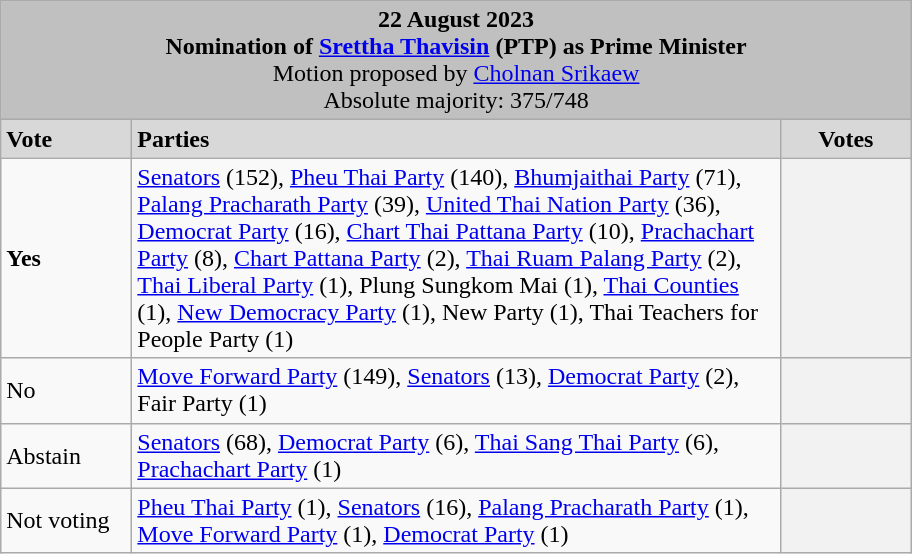<table class="wikitable">
<tr>
<td bgcolor="#c0c0c0" colspan="3" align="center"><strong>22 August 2023<br>Nomination of <a href='#'>Srettha Thavisin</a> (PTP) as Prime Minister</strong><br>Motion proposed by <a href='#'>Cholnan Srikaew</a><br>Absolute majority: 375/748</td>
</tr>
<tr bgcolor="#d8d8d8">
<td width="80"><strong>Vote</strong></td>
<td width="425"><strong>Parties</strong></td>
<td width="80" align="center"><strong>Votes</strong></td>
</tr>
<tr>
<td> <strong>Yes</strong></td>
<td><a href='#'>Senators</a> (152), <a href='#'>Pheu Thai Party</a> (140), <a href='#'>Bhumjaithai Party</a> (71), <a href='#'>Palang Pracharath Party</a> (39), <a href='#'>United Thai Nation Party</a> (36), <a href='#'>Democrat Party</a> (16), <a href='#'>Chart Thai Pattana Party</a> (10), <a href='#'>Prachachart Party</a> (8), <a href='#'>Chart Pattana Party</a> (2), <a href='#'>Thai Ruam Palang Party</a> (2), <a href='#'>Thai Liberal Party</a> (1), Plung Sungkom Mai (1), <a href='#'>Thai Counties</a> (1), <a href='#'>New Democracy Party</a> (1), New Party (1), Thai Teachers for People Party (1)</td>
<th></th>
</tr>
<tr>
<td>No</td>
<td><a href='#'>Move Forward Party</a> (149), <a href='#'>Senators</a> (13), <a href='#'>Democrat Party</a> (2), Fair Party (1)</td>
<th></th>
</tr>
<tr>
<td>Abstain</td>
<td><a href='#'>Senators</a> (68), <a href='#'>Democrat Party</a> (6), <a href='#'>Thai Sang Thai Party</a> (6), <a href='#'>Prachachart Party</a> (1)</td>
<th></th>
</tr>
<tr>
<td>Not voting</td>
<td><a href='#'>Pheu Thai Party</a> (1), <a href='#'>Senators</a> (16), <a href='#'>Palang Pracharath Party</a> (1), <a href='#'>Move Forward Party</a> (1), <a href='#'>Democrat Party</a> (1)</td>
<th></th>
</tr>
</table>
